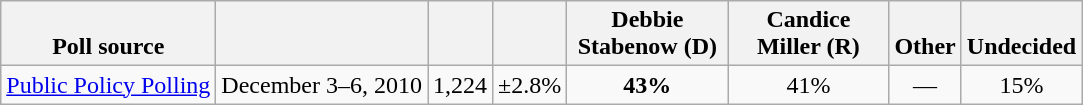<table class="wikitable" style="text-align:center">
<tr valign= bottom>
<th>Poll source</th>
<th></th>
<th></th>
<th></th>
<th style="width:100px;">Debbie<br>Stabenow (D)</th>
<th style="width:100px;">Candice<br>Miller (R)</th>
<th>Other</th>
<th>Undecided</th>
</tr>
<tr>
<td align=left><a href='#'>Public Policy Polling</a></td>
<td>December 3–6, 2010</td>
<td>1,224</td>
<td>±2.8%</td>
<td><strong>43%</strong></td>
<td>41%</td>
<td>—</td>
<td>15%</td>
</tr>
</table>
